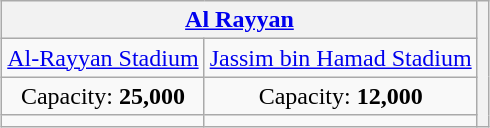<table class="wikitable" style="text-align:center;margin:1em auto;">
<tr>
<th colspan="2"><a href='#'>Al Rayyan</a></th>
<th rowspan="4"></th>
</tr>
<tr>
<td><a href='#'>Al-Rayyan Stadium</a></td>
<td><a href='#'>Jassim bin Hamad Stadium</a></td>
</tr>
<tr>
<td>Capacity: <strong>25,000</strong></td>
<td>Capacity: <strong>12,000</strong></td>
</tr>
<tr>
<td></td>
<td></td>
</tr>
</table>
